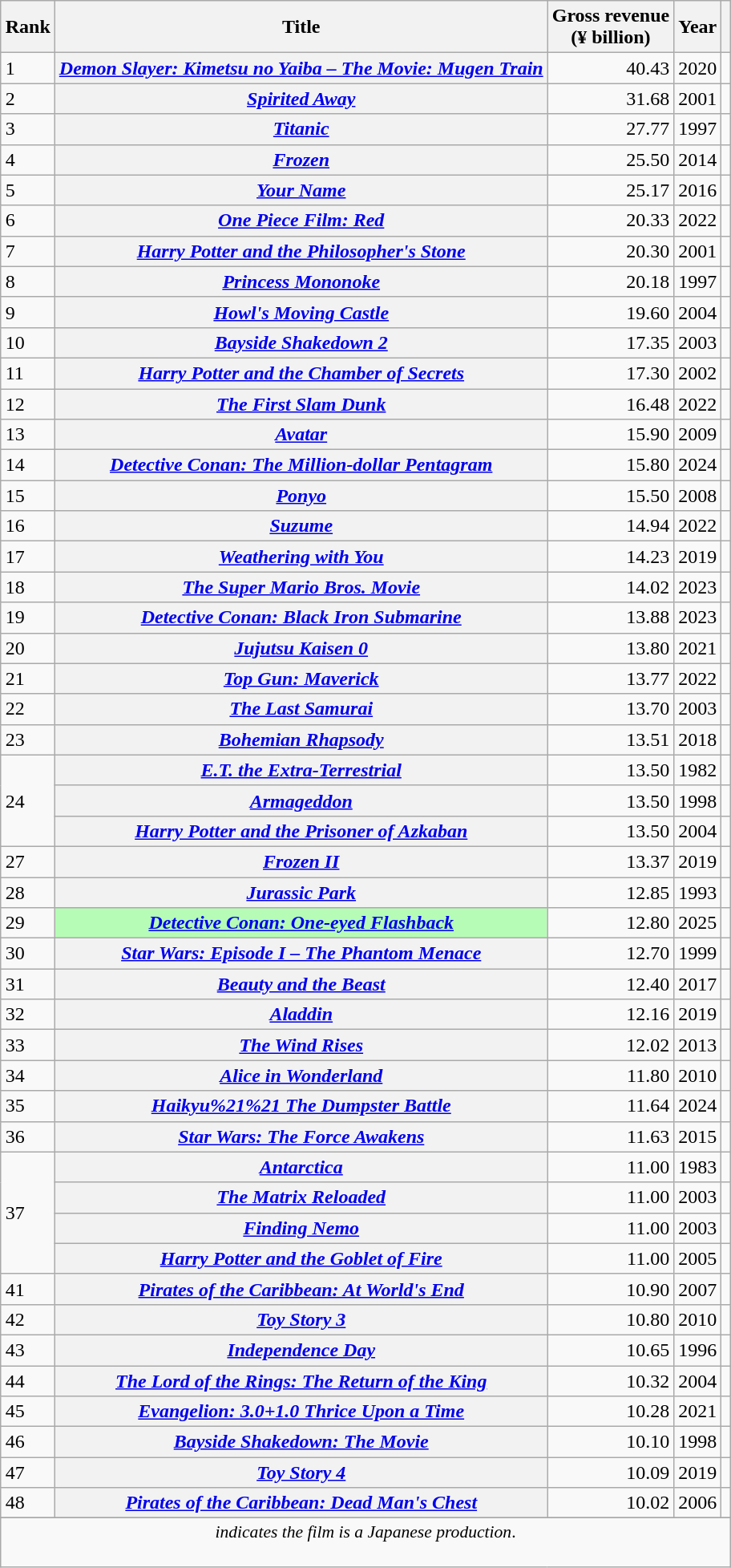<table class="wikitable sortable plainrowheaders"  style="margin:auto; margin:auto;">
<tr>
<th>Rank</th>
<th>Title</th>
<th>Gross revenue <br>(¥ billion)</th>
<th>Year</th>
<th class="unsortable"></th>
</tr>
<tr>
<td>1</td>
<th scope="row"> <em><a href='#'>Demon Slayer: Kimetsu no Yaiba – The Movie: Mugen Train</a></em></th>
<td style="text-align:right">40.43</td>
<td style="text-align:center">2020</td>
<td style="text-align:center"></td>
</tr>
<tr>
<td>2</td>
<th scope="row">  <em><a href='#'>Spirited Away</a></em></th>
<td style="text-align:right">31.68</td>
<td style="text-align:center">2001</td>
<td style="text-align:center"></td>
</tr>
<tr>
<td>3</td>
<th scope="row"> <em><a href='#'>Titanic</a></em></th>
<td style="text-align:right">27.77</td>
<td style="text-align:center">1997</td>
<td style="text-align:center"></td>
</tr>
<tr>
<td>4</td>
<th scope="row"> <em><a href='#'>Frozen</a></em></th>
<td style="text-align:right">25.50</td>
<td style="text-align:center">2014</td>
<td style="text-align:center"></td>
</tr>
<tr>
<td>5</td>
<th scope="row"> <em><a href='#'>Your Name</a></em> </th>
<td style="text-align:right">25.17</td>
<td style="text-align:center">2016</td>
<td style="text-align:center"></td>
</tr>
<tr>
<td>6</td>
<th scope="row"> <em><a href='#'>One Piece Film: Red</a></em></th>
<td style="text-align:right">20.33</td>
<td style="text-align:center">2022</td>
<td style="text-align:center"></td>
</tr>
<tr>
<td>7</td>
<th scope="row"> <em><a href='#'>Harry Potter and the Philosopher's Stone</a></em></th>
<td style="text-align:right">20.30</td>
<td style="text-align:center">2001</td>
<td style="text-align:center"></td>
</tr>
<tr>
<td>8</td>
<th scope="row"> <em><a href='#'>Princess Mononoke</a></em></th>
<td style="text-align:right">20.18</td>
<td style="text-align:center">1997</td>
<td style="text-align:center"></td>
</tr>
<tr>
<td>9</td>
<th scope="row"> <em><a href='#'>Howl's Moving Castle</a></em></th>
<td style="text-align:right">19.60</td>
<td style="text-align:center">2004</td>
<td style="text-align:center"></td>
</tr>
<tr>
<td>10</td>
<th scope="row"> <em><a href='#'>Bayside Shakedown 2</a></em></th>
<td style="text-align:right">17.35</td>
<td style="text-align:center">2003</td>
<td style="text-align:center"></td>
</tr>
<tr>
<td>11</td>
<th scope="row"> <em><a href='#'>Harry Potter and the Chamber of Secrets</a></em></th>
<td style="text-align:right">17.30</td>
<td style="text-align:center">2002</td>
<td style="text-align:center"></td>
</tr>
<tr>
<td>12</td>
<th scope="row"> <em><a href='#'>The First Slam Dunk</a></em></th>
<td style="text-align:right">16.48</td>
<td style="text-align:center">2022</td>
<td style="text-align:center"></td>
</tr>
<tr>
<td>13</td>
<th scope="row"> <em><a href='#'>Avatar</a></em></th>
<td style="text-align:right">15.90</td>
<td style="text-align:center">2009</td>
<td style="text-align:center"></td>
</tr>
<tr>
<td>14</td>
<th scope="row"> <em><a href='#'>Detective Conan: The Million-dollar Pentagram</a></em></th>
<td style="text-align:right">15.80</td>
<td style="text-align:center">2024</td>
<td style="text-align:center"></td>
</tr>
<tr>
<td>15</td>
<th scope="row"> <em><a href='#'>Ponyo</a></em></th>
<td style="text-align:right">15.50</td>
<td style="text-align:center">2008</td>
<td style="text-align:center"></td>
</tr>
<tr>
<td>16</td>
<th scope="row"> <em><a href='#'>Suzume</a></em></th>
<td style="text-align:right">14.94</td>
<td style="text-align:center">2022</td>
<td style="text-align:center"></td>
</tr>
<tr>
<td>17</td>
<th scope="row"> <em><a href='#'>Weathering with You</a></em></th>
<td style="text-align:right">14.23</td>
<td style="text-align:center">2019</td>
<td style="text-align:center"></td>
</tr>
<tr>
<td>18</td>
<th scope="row"> <em><a href='#'>The Super Mario Bros. Movie</a></em></th>
<td style="text-align:right">14.02</td>
<td style="text-align:center">2023</td>
<td style="text-align:center"></td>
</tr>
<tr>
<td>19</td>
<th scope="row"> <em><a href='#'>Detective Conan: Black Iron Submarine</a></em></th>
<td style="text-align:right">13.88</td>
<td style="text-align:center">2023</td>
<td style="text-align:center"></td>
</tr>
<tr>
<td>20</td>
<th scope="row"> <em><a href='#'>Jujutsu Kaisen 0</a></em></th>
<td style="text-align:right">13.80</td>
<td style="text-align:center">2021</td>
<td style="text-align:center"></td>
</tr>
<tr>
<td>21</td>
<th scope="row"> <em><a href='#'>Top Gun: Maverick</a></em></th>
<td style="text-align:right">13.77</td>
<td style="text-align:center">2022</td>
<td style="text-align:center"></td>
</tr>
<tr>
<td>22</td>
<th scope="row"> <em><a href='#'>The Last Samurai</a></em></th>
<td style="text-align:right">13.70</td>
<td style="text-align:center">2003</td>
<td style="text-align:center"></td>
</tr>
<tr>
<td>23</td>
<th scope="row"> <em><a href='#'>Bohemian Rhapsody</a></em></th>
<td style="text-align:right">13.51</td>
<td style="text-align:center">2018</td>
<td style="text-align:center"></td>
</tr>
<tr>
<td rowspan="3">24</td>
<th scope="row"> <em><a href='#'>E.T. the Extra-Terrestrial</a></em></th>
<td style="text-align:right">13.50</td>
<td style="text-align:center">1982</td>
<td style="text-align:center"></td>
</tr>
<tr>
<th scope="row"> <em><a href='#'>Armageddon</a></em></th>
<td style="text-align:right">13.50</td>
<td style="text-align:center">1998</td>
<td style="text-align:center"></td>
</tr>
<tr>
<th scope="row"> <em><a href='#'>Harry Potter and the Prisoner of Azkaban</a></em></th>
<td style="text-align:right">13.50</td>
<td style="text-align:center">2004</td>
<td style="text-align:center"></td>
</tr>
<tr>
<td>27</td>
<th scope="row"> <em><a href='#'>Frozen II</a></em></th>
<td style="text-align:right">13.37</td>
<td style="text-align:center">2019</td>
<td style="text-align:center"></td>
</tr>
<tr>
<td>28</td>
<th scope="row"> <em><a href='#'>Jurassic Park</a></em></th>
<td style="text-align:right">12.85</td>
<td style="text-align:center">1993</td>
<td style="text-align:center"></td>
</tr>
<tr>
<td>29</td>
<th scope="row" style="background:#b6fcb6;"> <em><a href='#'>Detective Conan: One-eyed Flashback</a></em> </th>
<td style="text-align:right">12.80</td>
<td style="text-align:center">2025</td>
<td style="text-align:center"></td>
</tr>
<tr>
<td>30</td>
<th scope="row"> <em><a href='#'>Star Wars: Episode I – The Phantom Menace</a></em></th>
<td style="text-align:right">12.70</td>
<td style="text-align:center">1999</td>
<td style="text-align:center"></td>
</tr>
<tr>
<td>31</td>
<th scope="row"> <em><a href='#'>Beauty and the Beast</a></em></th>
<td style="text-align:right">12.40</td>
<td style="text-align:center">2017</td>
<td style="text-align:center"></td>
</tr>
<tr>
<td>32</td>
<th scope="row"> <em><a href='#'>Aladdin</a></em></th>
<td style="text-align:right">12.16</td>
<td style="text-align:center">2019</td>
<td style="text-align:center"></td>
</tr>
<tr>
<td>33</td>
<th scope="row"> <em><a href='#'>The Wind Rises</a></em></th>
<td style="text-align:right">12.02</td>
<td style="text-align:center">2013</td>
<td style="text-align:center"></td>
</tr>
<tr>
<td>34</td>
<th scope="row"> <em><a href='#'>Alice in Wonderland</a></em></th>
<td style="text-align:right">11.80</td>
<td style="text-align:center">2010</td>
<td style="text-align:center"></td>
</tr>
<tr>
<td>35</td>
<th scope="row"> <em><a href='#'>Haikyu%21%21 The Dumpster Battle</a></em></th>
<td style="text-align:right">11.64</td>
<td style="text-align:center">2024</td>
<td style="text-align:center"></td>
</tr>
<tr>
<td>36</td>
<th scope="row"> <em><a href='#'>Star Wars: The Force Awakens</a></em></th>
<td style="text-align:right">11.63</td>
<td style="text-align:center">2015</td>
<td style="text-align:center"></td>
</tr>
<tr>
<td rowspan="4">37</td>
<th scope="row"> <em><a href='#'>Antarctica</a></em></th>
<td style="text-align:right">11.00</td>
<td style="text-align:center">1983</td>
<td style="text-align:center"></td>
</tr>
<tr>
<th scope="row"> <em><a href='#'>The Matrix Reloaded</a></em></th>
<td style="text-align:right">11.00</td>
<td style="text-align:center">2003</td>
<td style="text-align:center"></td>
</tr>
<tr>
<th scope="row"> <em><a href='#'>Finding Nemo</a></em></th>
<td style="text-align:right">11.00</td>
<td style="text-align:center">2003</td>
<td style="text-align:center"></td>
</tr>
<tr>
<th scope="row"> <em><a href='#'>Harry Potter and the Goblet of Fire</a></em></th>
<td style="text-align:right">11.00</td>
<td style="text-align:center">2005</td>
<td style="text-align:center"></td>
</tr>
<tr>
<td>41</td>
<th scope="row"> <em><a href='#'>Pirates of the Caribbean: At World's End</a></em></th>
<td style="text-align:right">10.90</td>
<td style="text-align:center">2007</td>
<td style="text-align:center"></td>
</tr>
<tr>
<td>42</td>
<th scope="row"> <em><a href='#'>Toy Story 3</a></em></th>
<td style="text-align:right">10.80</td>
<td style="text-align:center">2010</td>
<td style="text-align:center"></td>
</tr>
<tr>
<td>43</td>
<th scope="row"> <em><a href='#'>Independence Day</a></em></th>
<td style="text-align:right">10.65</td>
<td style="text-align:center">1996</td>
<td style="text-align:center"></td>
</tr>
<tr>
<td>44</td>
<th scope="row"> <em><a href='#'>The Lord of the Rings: The Return of the King</a></em></th>
<td style="text-align:right">10.32</td>
<td style="text-align:center">2004</td>
<td style="text-align:center"></td>
</tr>
<tr>
<td>45</td>
<th scope="row"> <em><a href='#'>Evangelion: 3.0+1.0 Thrice Upon a Time</a></em></th>
<td style="text-align:right">10.28</td>
<td style="text-align:center">2021</td>
<td style="text-align:center"></td>
</tr>
<tr>
<td>46</td>
<th scope="row"> <em><a href='#'>Bayside Shakedown: The Movie</a></em></th>
<td style="text-align:right">10.10</td>
<td style="text-align:center">1998</td>
<td style="text-align:center"></td>
</tr>
<tr>
<td>47</td>
<th scope="row"> <em><a href='#'>Toy Story 4</a></em></th>
<td style="text-align:right">10.09</td>
<td style="text-align:center">2019</td>
<td style="text-align:center"></td>
</tr>
<tr>
<td>48</td>
<th scope="row"> <em><a href='#'>Pirates of the Caribbean: Dead Man's Chest</a></em></th>
<td style="text-align:right">10.02</td>
<td style="text-align:center">2006</td>
<td style="text-align:center"></td>
</tr>
<tr>
</tr>
<tr class="sortbottom" style="text-align:center; font-size:90%">
<td colspan="5"><em> indicates the film is a Japanese production</em>. <br><br></td>
</tr>
</table>
